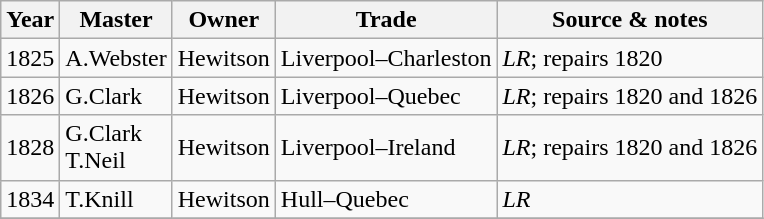<table class=" wikitable">
<tr>
<th>Year</th>
<th>Master</th>
<th>Owner</th>
<th>Trade</th>
<th>Source & notes</th>
</tr>
<tr>
<td>1825</td>
<td>A.Webster</td>
<td>Hewitson</td>
<td>Liverpool–Charleston</td>
<td><em>LR</em>; repairs 1820</td>
</tr>
<tr>
<td>1826</td>
<td>G.Clark</td>
<td>Hewitson</td>
<td>Liverpool–Quebec</td>
<td><em>LR</em>; repairs 1820 and 1826</td>
</tr>
<tr>
<td>1828</td>
<td>G.Clark<br>T.Neil</td>
<td>Hewitson</td>
<td>Liverpool–Ireland</td>
<td><em>LR</em>; repairs 1820 and 1826</td>
</tr>
<tr>
<td>1834</td>
<td>T.Knill</td>
<td>Hewitson</td>
<td>Hull–Quebec</td>
<td><em>LR</em></td>
</tr>
<tr>
</tr>
</table>
